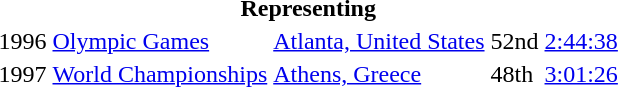<table>
<tr>
<th colspan="5">Representing </th>
</tr>
<tr>
<td>1996</td>
<td><a href='#'>Olympic Games</a></td>
<td><a href='#'>Atlanta, United States</a></td>
<td>52nd</td>
<td><a href='#'>2:44:38</a></td>
</tr>
<tr>
<td>1997</td>
<td><a href='#'>World Championships</a></td>
<td><a href='#'>Athens, Greece</a></td>
<td>48th</td>
<td><a href='#'>3:01:26</a></td>
</tr>
</table>
